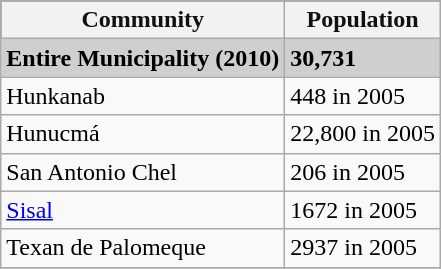<table class="wikitable">
<tr style="background:#111111; color:#111111;">
<th><strong>Community</strong></th>
<th><strong>Population</strong></th>
</tr>
<tr style="background:#CFCFCF;">
<td><strong>Entire Municipality (2010)</strong></td>
<td><strong>30,731</strong></td>
</tr>
<tr>
<td>Hunkanab</td>
<td>448 in 2005</td>
</tr>
<tr>
<td>Hunucmá</td>
<td>22,800 in 2005</td>
</tr>
<tr>
<td>San Antonio Chel</td>
<td>206 in 2005</td>
</tr>
<tr>
<td><a href='#'>Sisal</a></td>
<td>1672 in 2005</td>
</tr>
<tr>
<td>Texan de Palomeque</td>
<td>2937 in 2005</td>
</tr>
<tr>
</tr>
</table>
